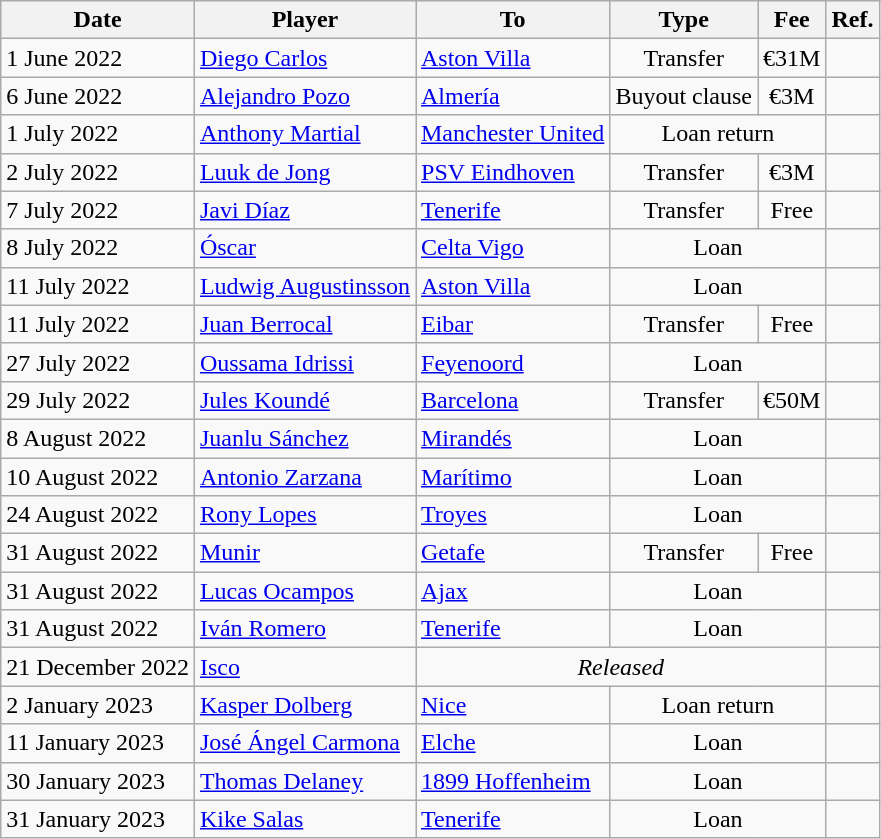<table class="wikitable">
<tr>
<th>Date</th>
<th>Player</th>
<th>To</th>
<th>Type</th>
<th>Fee</th>
<th>Ref.</th>
</tr>
<tr>
<td>1 June 2022</td>
<td> <a href='#'>Diego Carlos</a></td>
<td> <a href='#'>Aston Villa</a></td>
<td align=center>Transfer</td>
<td align=center>€31M</td>
<td align=center></td>
</tr>
<tr>
<td>6 June 2022</td>
<td> <a href='#'>Alejandro Pozo</a></td>
<td><a href='#'>Almería</a></td>
<td align=center>Buyout clause</td>
<td align=center>€3M</td>
<td align=center></td>
</tr>
<tr>
<td>1 July 2022</td>
<td> <a href='#'>Anthony Martial</a></td>
<td> <a href='#'>Manchester United</a></td>
<td colspan=2 align=center>Loan return</td>
<td align=center></td>
</tr>
<tr>
<td>2 July 2022</td>
<td> <a href='#'>Luuk de Jong</a></td>
<td> <a href='#'>PSV Eindhoven</a></td>
<td align=center>Transfer</td>
<td align=center>€3M</td>
<td align=center></td>
</tr>
<tr>
<td>7 July 2022</td>
<td> <a href='#'>Javi Díaz</a></td>
<td><a href='#'>Tenerife</a></td>
<td align=center>Transfer</td>
<td align=center>Free</td>
<td align=center></td>
</tr>
<tr>
<td>8 July 2022</td>
<td> <a href='#'>Óscar</a></td>
<td><a href='#'>Celta Vigo</a></td>
<td colspan="2" align=center>Loan</td>
<td align=center></td>
</tr>
<tr>
<td>11 July 2022</td>
<td> <a href='#'>Ludwig Augustinsson</a></td>
<td> <a href='#'>Aston Villa</a></td>
<td colspan="2" align=center>Loan</td>
<td align=center></td>
</tr>
<tr>
<td>11 July 2022</td>
<td> <a href='#'>Juan Berrocal</a></td>
<td><a href='#'>Eibar</a></td>
<td align=center>Transfer</td>
<td align=center>Free</td>
<td align=center></td>
</tr>
<tr>
<td>27 July 2022</td>
<td> <a href='#'>Oussama Idrissi</a></td>
<td> <a href='#'>Feyenoord</a></td>
<td colspan="2" align=center>Loan</td>
<td align=center></td>
</tr>
<tr>
<td>29 July 2022</td>
<td> <a href='#'>Jules Koundé</a></td>
<td><a href='#'>Barcelona</a></td>
<td align=center>Transfer</td>
<td align=center>€50M</td>
<td align=center></td>
</tr>
<tr>
<td>8 August 2022</td>
<td> <a href='#'>Juanlu Sánchez</a></td>
<td><a href='#'>Mirandés</a></td>
<td colspan="2" align=center>Loan</td>
<td align=center></td>
</tr>
<tr>
<td>10 August 2022</td>
<td> <a href='#'>Antonio Zarzana</a></td>
<td> <a href='#'>Marítimo</a></td>
<td colspan="2" align=center>Loan</td>
<td align=center></td>
</tr>
<tr>
<td>24 August 2022</td>
<td> <a href='#'>Rony Lopes</a></td>
<td> <a href='#'>Troyes</a></td>
<td colspan="2" align=center>Loan</td>
<td align=center></td>
</tr>
<tr>
<td>31 August 2022</td>
<td> <a href='#'>Munir</a></td>
<td><a href='#'>Getafe</a></td>
<td align=center>Transfer</td>
<td align=center>Free</td>
<td align=center></td>
</tr>
<tr>
<td>31 August 2022</td>
<td> <a href='#'>Lucas Ocampos</a></td>
<td> <a href='#'>Ajax</a></td>
<td colspan="2" align=center>Loan</td>
<td align=center></td>
</tr>
<tr>
<td>31 August 2022</td>
<td> <a href='#'>Iván Romero</a></td>
<td><a href='#'>Tenerife</a></td>
<td colspan="2" align=center>Loan</td>
<td align=center></td>
</tr>
<tr>
<td>21 December 2022</td>
<td> <a href='#'>Isco</a></td>
<td colspan=3 align=center><em>Released</em></td>
<td align=center></td>
</tr>
<tr>
<td>2 January 2023</td>
<td> <a href='#'>Kasper Dolberg</a></td>
<td> <a href='#'>Nice</a></td>
<td colspan="2" align=center>Loan return</td>
<td align=center></td>
</tr>
<tr>
<td>11 January 2023</td>
<td> <a href='#'>José Ángel Carmona</a></td>
<td><a href='#'>Elche</a></td>
<td colspan="2" align=center>Loan</td>
<td align=center></td>
</tr>
<tr>
<td>30 January 2023</td>
<td> <a href='#'>Thomas Delaney</a></td>
<td> <a href='#'>1899 Hoffenheim</a></td>
<td colspan="2" align=center>Loan</td>
<td align=center></td>
</tr>
<tr>
<td>31 January 2023</td>
<td> <a href='#'>Kike Salas</a></td>
<td><a href='#'>Tenerife</a></td>
<td colspan="2" align=center>Loan</td>
<td align=center></td>
</tr>
</table>
